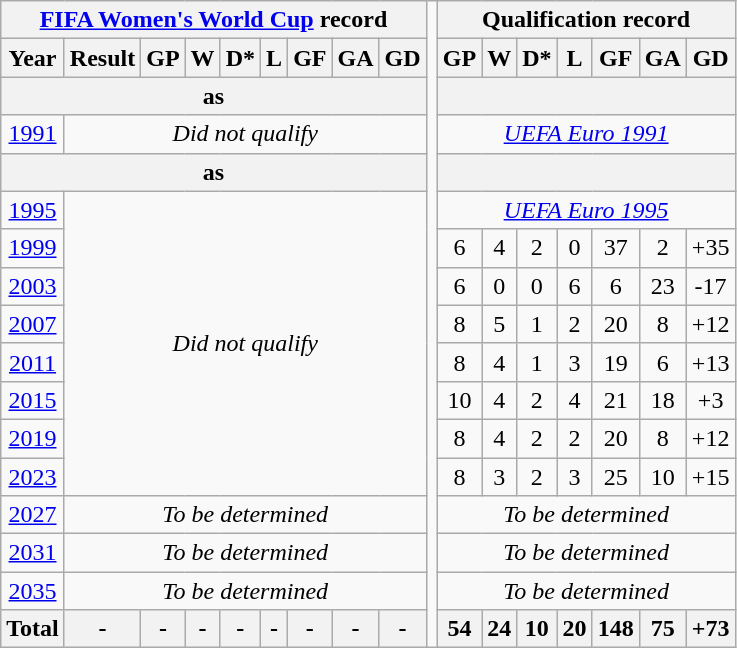<table class="wikitable" style="text-align: center;">
<tr>
<th colspan=9><a href='#'>FIFA Women's World Cup</a> record</th>
<td rowspan=17></td>
<th colspan=7>Qualification record</th>
</tr>
<tr>
<th>Year</th>
<th>Result</th>
<th>GP</th>
<th>W</th>
<th>D*</th>
<th>L</th>
<th>GF</th>
<th>GA</th>
<th>GD</th>
<th>GP</th>
<th>W</th>
<th>D*</th>
<th>L</th>
<th>GF</th>
<th>GA</th>
<th>GD</th>
</tr>
<tr>
<th colspan=9>as </th>
<th colspan=7></th>
</tr>
<tr>
<td> <a href='#'>1991</a></td>
<td colspan=8><em>Did not qualify</em></td>
<td colspan=7><em><a href='#'>UEFA Euro 1991</a></em></td>
</tr>
<tr>
<th colspan=9>as </th>
<th colspan=7></th>
</tr>
<tr>
<td> <a href='#'>1995</a></td>
<td colspan=8 rowspan=8><em>Did not qualify</em></td>
<td colspan=7><em><a href='#'>UEFA Euro 1995</a></em></td>
</tr>
<tr>
<td> <a href='#'>1999</a></td>
<td>6</td>
<td>4</td>
<td>2</td>
<td>0</td>
<td>37</td>
<td>2</td>
<td>+35</td>
</tr>
<tr>
<td> <a href='#'>2003</a></td>
<td>6</td>
<td>0</td>
<td>0</td>
<td>6</td>
<td>6</td>
<td>23</td>
<td>-17</td>
</tr>
<tr>
<td> <a href='#'>2007</a></td>
<td>8</td>
<td>5</td>
<td>1</td>
<td>2</td>
<td>20</td>
<td>8</td>
<td>+12</td>
</tr>
<tr>
<td> <a href='#'>2011</a></td>
<td>8</td>
<td>4</td>
<td>1</td>
<td>3</td>
<td>19</td>
<td>6</td>
<td>+13</td>
</tr>
<tr>
<td> <a href='#'>2015</a></td>
<td>10</td>
<td>4</td>
<td>2</td>
<td>4</td>
<td>21</td>
<td>18</td>
<td>+3</td>
</tr>
<tr>
<td> <a href='#'>2019</a></td>
<td>8</td>
<td>4</td>
<td>2</td>
<td>2</td>
<td>20</td>
<td>8</td>
<td>+12</td>
</tr>
<tr>
<td> <a href='#'>2023</a></td>
<td>8</td>
<td>3</td>
<td>2</td>
<td>3</td>
<td>25</td>
<td>10</td>
<td>+15</td>
</tr>
<tr>
<td> <a href='#'>2027</a></td>
<td colspan=8><em>To be determined</em></td>
<td colspan=7><em>To be determined</em></td>
</tr>
<tr>
<td> <a href='#'>2031</a></td>
<td colspan=8><em>To be determined</em></td>
<td colspan=7><em>To be determined</em></td>
</tr>
<tr>
<td> <a href='#'>2035</a></td>
<td colspan=8><em>To be determined</em></td>
<td colspan=7><em>To be determined</em></td>
</tr>
<tr>
<th>Total</th>
<th>-</th>
<th>-</th>
<th>-</th>
<th>-</th>
<th>-</th>
<th>-</th>
<th>-</th>
<th>-</th>
<th>54</th>
<th>24</th>
<th>10</th>
<th>20</th>
<th>148</th>
<th>75</th>
<th>+73</th>
</tr>
</table>
